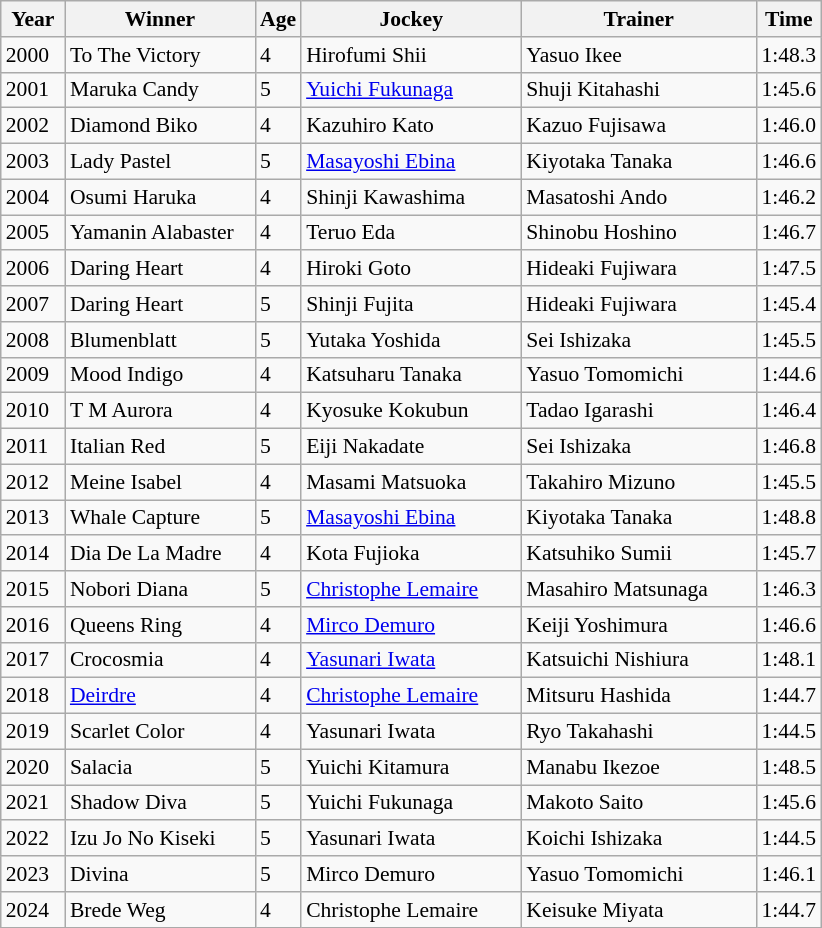<table class="wikitable sortable" style="font-size:90%">
<tr>
<th width="36px">Year<br></th>
<th width="120px">Winner<br></th>
<th>Age<br></th>
<th width="140px">Jockey<br></th>
<th width="150px">Trainer<br></th>
<th>Time<br></th>
</tr>
<tr>
<td>2000</td>
<td>To The Victory</td>
<td>4</td>
<td>Hirofumi Shii</td>
<td>Yasuo Ikee</td>
<td>1:48.3</td>
</tr>
<tr>
<td>2001</td>
<td>Maruka Candy</td>
<td>5</td>
<td><a href='#'>Yuichi Fukunaga</a></td>
<td>Shuji Kitahashi</td>
<td>1:45.6</td>
</tr>
<tr>
<td>2002</td>
<td>Diamond Biko</td>
<td>4</td>
<td>Kazuhiro Kato</td>
<td>Kazuo Fujisawa</td>
<td>1:46.0 </td>
</tr>
<tr>
<td>2003</td>
<td>Lady Pastel</td>
<td>5</td>
<td><a href='#'>Masayoshi Ebina</a></td>
<td>Kiyotaka Tanaka</td>
<td>1:46.6</td>
</tr>
<tr>
<td>2004</td>
<td>Osumi Haruka</td>
<td>4</td>
<td>Shinji Kawashima</td>
<td>Masatoshi Ando</td>
<td>1:46.2</td>
</tr>
<tr>
<td>2005</td>
<td>Yamanin Alabaster</td>
<td>4</td>
<td>Teruo Eda</td>
<td>Shinobu Hoshino</td>
<td>1:46.7</td>
</tr>
<tr>
<td>2006</td>
<td>Daring Heart</td>
<td>4</td>
<td>Hiroki Goto</td>
<td>Hideaki Fujiwara</td>
<td>1:47.5</td>
</tr>
<tr>
<td>2007</td>
<td>Daring Heart</td>
<td>5</td>
<td>Shinji Fujita</td>
<td>Hideaki Fujiwara</td>
<td>1:45.4</td>
</tr>
<tr>
<td>2008</td>
<td>Blumenblatt</td>
<td>5</td>
<td>Yutaka Yoshida</td>
<td>Sei Ishizaka</td>
<td>1:45.5</td>
</tr>
<tr>
<td>2009</td>
<td>Mood Indigo</td>
<td>4</td>
<td>Katsuharu Tanaka</td>
<td>Yasuo Tomomichi</td>
<td>1:44.6</td>
</tr>
<tr>
<td>2010</td>
<td>T M Aurora</td>
<td>4</td>
<td>Kyosuke Kokubun</td>
<td>Tadao Igarashi</td>
<td>1:46.4</td>
</tr>
<tr>
<td>2011</td>
<td>Italian Red</td>
<td>5</td>
<td>Eiji Nakadate</td>
<td>Sei Ishizaka</td>
<td>1:46.8</td>
</tr>
<tr>
<td>2012</td>
<td>Meine Isabel</td>
<td>4</td>
<td>Masami Matsuoka</td>
<td>Takahiro Mizuno</td>
<td>1:45.5</td>
</tr>
<tr>
<td>2013</td>
<td>Whale Capture</td>
<td>5</td>
<td><a href='#'>Masayoshi Ebina</a></td>
<td>Kiyotaka Tanaka</td>
<td>1:48.8</td>
</tr>
<tr>
<td>2014</td>
<td>Dia De La Madre</td>
<td>4</td>
<td>Kota Fujioka</td>
<td>Katsuhiko Sumii</td>
<td>1:45.7</td>
</tr>
<tr>
<td>2015</td>
<td>Nobori Diana</td>
<td>5</td>
<td><a href='#'>Christophe Lemaire</a></td>
<td>Masahiro Matsunaga</td>
<td>1:46.3</td>
</tr>
<tr>
<td>2016</td>
<td>Queens Ring</td>
<td>4</td>
<td><a href='#'>Mirco Demuro</a></td>
<td>Keiji Yoshimura</td>
<td>1:46.6</td>
</tr>
<tr>
<td>2017</td>
<td>Crocosmia</td>
<td>4</td>
<td><a href='#'>Yasunari Iwata</a></td>
<td>Katsuichi Nishiura</td>
<td>1:48.1</td>
</tr>
<tr>
<td>2018</td>
<td><a href='#'>Deirdre</a></td>
<td>4</td>
<td><a href='#'>Christophe Lemaire</a></td>
<td>Mitsuru Hashida</td>
<td>1:44.7</td>
</tr>
<tr>
<td>2019</td>
<td>Scarlet Color</td>
<td>4</td>
<td>Yasunari Iwata</td>
<td>Ryo Takahashi</td>
<td>1:44.5</td>
</tr>
<tr>
<td>2020</td>
<td>Salacia</td>
<td>5</td>
<td>Yuichi Kitamura</td>
<td>Manabu Ikezoe</td>
<td>1:48.5</td>
</tr>
<tr>
<td>2021</td>
<td>Shadow Diva</td>
<td>5</td>
<td>Yuichi Fukunaga</td>
<td>Makoto Saito</td>
<td>1:45.6</td>
</tr>
<tr>
<td>2022</td>
<td>Izu Jo No Kiseki</td>
<td>5</td>
<td>Yasunari Iwata</td>
<td>Koichi Ishizaka</td>
<td>1:44.5</td>
</tr>
<tr>
<td>2023</td>
<td>Divina</td>
<td>5</td>
<td>Mirco Demuro</td>
<td>Yasuo Tomomichi</td>
<td>1:46.1</td>
</tr>
<tr>
<td>2024</td>
<td>Brede Weg</td>
<td>4</td>
<td>Christophe Lemaire</td>
<td>Keisuke Miyata</td>
<td>1:44.7</td>
</tr>
</table>
